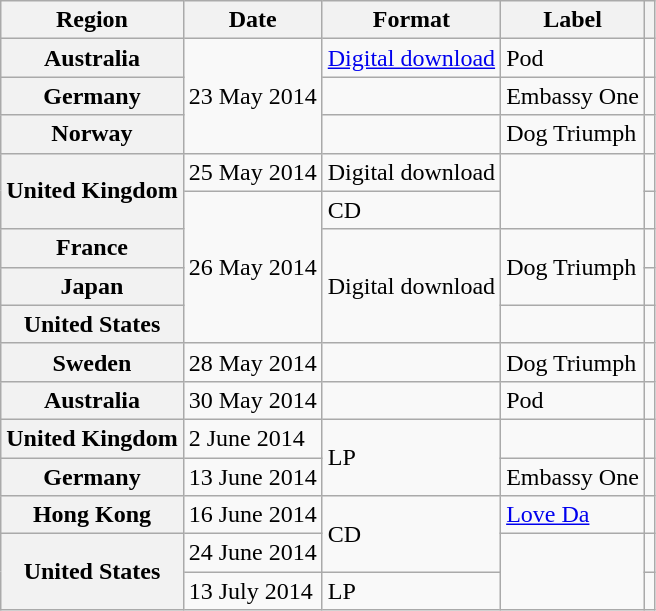<table class="wikitable plainrowheaders">
<tr>
<th scope="col">Region</th>
<th scope="col">Date</th>
<th scope="col">Format</th>
<th scope="col">Label</th>
<th scope="col"></th>
</tr>
<tr>
<th scope="row">Australia</th>
<td rowspan="3">23 May 2014</td>
<td><a href='#'>Digital download</a></td>
<td>Pod</td>
<td align="center"></td>
</tr>
<tr>
<th scope="row">Germany</th>
<td></td>
<td>Embassy One</td>
<td align="center"></td>
</tr>
<tr>
<th scope="row">Norway</th>
<td></td>
<td>Dog Triumph</td>
<td align="center"></td>
</tr>
<tr>
<th scope="row" rowspan="2">United Kingdom</th>
<td>25 May 2014</td>
<td>Digital download</td>
<td rowspan="2"></td>
<td align="center"></td>
</tr>
<tr>
<td rowspan="4">26 May 2014</td>
<td>CD</td>
<td align="center"></td>
</tr>
<tr>
<th scope="row">France</th>
<td rowspan="3">Digital download</td>
<td rowspan="2">Dog Triumph</td>
<td align="center"></td>
</tr>
<tr>
<th scope="row">Japan</th>
<td align="center"></td>
</tr>
<tr>
<th scope="row">United States</th>
<td></td>
<td align="center"></td>
</tr>
<tr>
<th scope="row">Sweden</th>
<td>28 May 2014</td>
<td></td>
<td>Dog Triumph</td>
<td align="center"></td>
</tr>
<tr>
<th scope="row">Australia</th>
<td>30 May 2014</td>
<td></td>
<td>Pod</td>
<td align="center"></td>
</tr>
<tr>
<th scope="row">United Kingdom</th>
<td>2 June 2014</td>
<td rowspan="2">LP</td>
<td></td>
<td align="center"></td>
</tr>
<tr>
<th scope="row">Germany</th>
<td>13 June 2014</td>
<td>Embassy One</td>
<td align="center"></td>
</tr>
<tr>
<th scope="row">Hong Kong</th>
<td>16 June 2014</td>
<td rowspan="2">CD</td>
<td><a href='#'>Love Da</a></td>
<td align="center"></td>
</tr>
<tr>
<th scope="row" rowspan="2">United States</th>
<td>24 June 2014</td>
<td rowspan="2"></td>
<td align="center"></td>
</tr>
<tr>
<td>13 July 2014</td>
<td>LP </td>
<td align="center"></td>
</tr>
</table>
